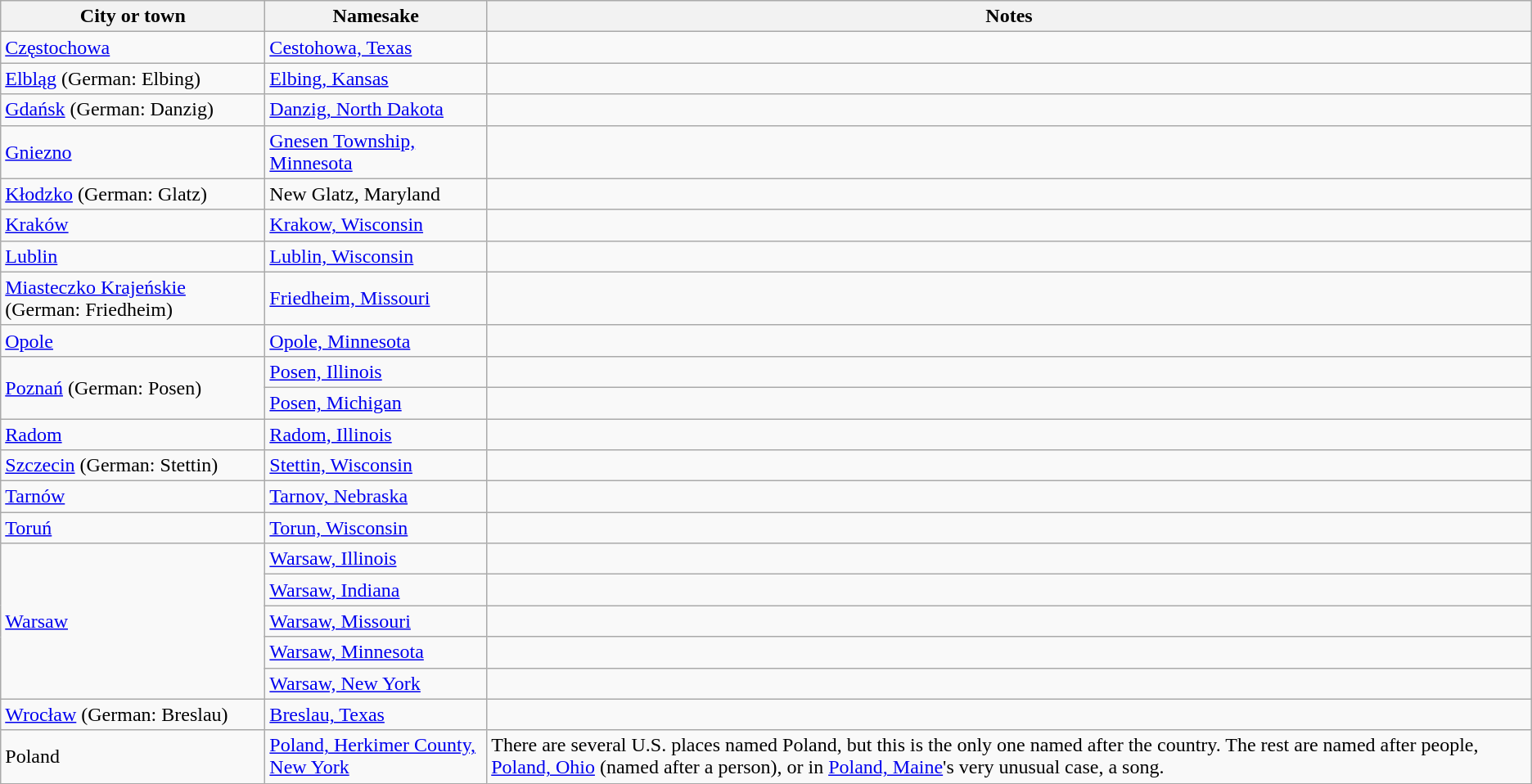<table class="wikitable">
<tr>
<th>City or town</th>
<th>Namesake</th>
<th>Notes</th>
</tr>
<tr>
<td><a href='#'>Częstochowa</a></td>
<td><a href='#'>Cestohowa, Texas</a></td>
<td> </td>
</tr>
<tr>
<td><a href='#'>Elbląg</a> (German: Elbing)</td>
<td><a href='#'>Elbing, Kansas</a></td>
<td></td>
</tr>
<tr>
<td><a href='#'>Gdańsk</a> (German: Danzig)</td>
<td><a href='#'>Danzig, North Dakota</a></td>
<td> </td>
</tr>
<tr>
<td><a href='#'>Gniezno</a></td>
<td><a href='#'>Gnesen Township, Minnesota</a></td>
<td></td>
</tr>
<tr>
<td><a href='#'>Kłodzko</a> (German: Glatz)</td>
<td>New Glatz, Maryland</td>
<td></td>
</tr>
<tr>
<td><a href='#'>Kraków</a></td>
<td><a href='#'>Krakow, Wisconsin</a></td>
<td></td>
</tr>
<tr>
<td><a href='#'>Lublin</a></td>
<td><a href='#'>Lublin, Wisconsin</a></td>
<td></td>
</tr>
<tr>
<td><a href='#'>Miasteczko Krajeńskie</a> (German: Friedheim)</td>
<td><a href='#'>Friedheim, Missouri</a></td>
<td></td>
</tr>
<tr>
<td><a href='#'>Opole</a></td>
<td><a href='#'>Opole, Minnesota</a></td>
<td></td>
</tr>
<tr>
<td rowspan =2><a href='#'>Poznań</a> (German: Posen)</td>
<td><a href='#'>Posen, Illinois</a></td>
<td></td>
</tr>
<tr>
<td><a href='#'>Posen, Michigan</a></td>
<td></td>
</tr>
<tr>
<td><a href='#'>Radom</a></td>
<td><a href='#'>Radom, Illinois</a></td>
<td></td>
</tr>
<tr>
<td><a href='#'>Szczecin</a> (German: Stettin)</td>
<td><a href='#'>Stettin, Wisconsin</a></td>
<td></td>
</tr>
<tr>
<td><a href='#'>Tarnów</a></td>
<td><a href='#'>Tarnov, Nebraska</a></td>
<td></td>
</tr>
<tr>
<td><a href='#'>Toruń</a></td>
<td><a href='#'>Torun, Wisconsin</a></td>
<td> </td>
</tr>
<tr>
<td rowspan = 5><a href='#'>Warsaw</a></td>
<td><a href='#'>Warsaw, Illinois</a></td>
<td></td>
</tr>
<tr>
<td><a href='#'>Warsaw, Indiana</a></td>
<td></td>
</tr>
<tr>
<td><a href='#'>Warsaw, Missouri</a></td>
<td></td>
</tr>
<tr>
<td><a href='#'>Warsaw, Minnesota</a></td>
<td></td>
</tr>
<tr>
<td><a href='#'>Warsaw, New York</a></td>
<td></td>
</tr>
<tr>
<td><a href='#'>Wrocław</a> (German: Breslau)</td>
<td><a href='#'>Breslau, Texas</a></td>
<td> </td>
</tr>
<tr>
<td>Poland</td>
<td><a href='#'>Poland, Herkimer County, New York</a></td>
<td>There are several U.S. places named Poland, but this is the only one named after the country. The rest are named after people, <a href='#'>Poland, Ohio</a> (named after a person), or in <a href='#'>Poland, Maine</a>'s very unusual case, a song.</td>
</tr>
</table>
